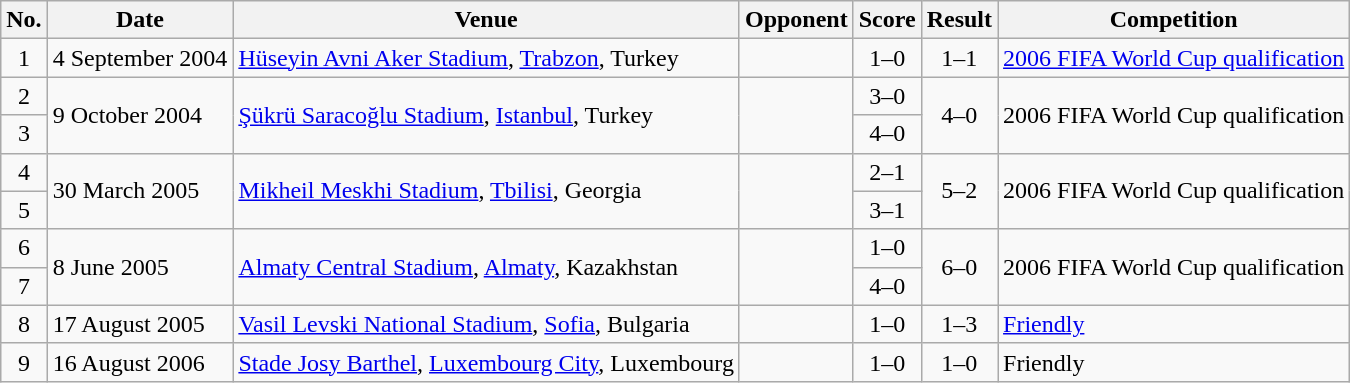<table class="wikitable sortable">
<tr>
<th scope="col">No.</th>
<th scope="col">Date</th>
<th scope="col">Venue</th>
<th scope="col">Opponent</th>
<th scope="col">Score</th>
<th scope="col">Result</th>
<th scope="col">Competition</th>
</tr>
<tr>
<td align="center">1</td>
<td>4 September 2004</td>
<td><a href='#'>Hüseyin Avni Aker Stadium</a>, <a href='#'>Trabzon</a>, Turkey</td>
<td></td>
<td align="center">1–0</td>
<td align="center">1–1</td>
<td><a href='#'>2006 FIFA World Cup qualification</a></td>
</tr>
<tr>
<td align="center">2</td>
<td rowspan="2">9 October 2004</td>
<td rowspan="2"><a href='#'>Şükrü Saracoğlu Stadium</a>, <a href='#'>Istanbul</a>, Turkey</td>
<td rowspan="2"></td>
<td align="center">3–0</td>
<td rowspan="2" style="text-align:center">4–0</td>
<td rowspan="2">2006 FIFA World Cup qualification</td>
</tr>
<tr>
<td align="center">3</td>
<td align="center">4–0</td>
</tr>
<tr>
<td align="center">4</td>
<td rowspan="2">30 March 2005</td>
<td rowspan="2"><a href='#'>Mikheil Meskhi Stadium</a>, <a href='#'>Tbilisi</a>, Georgia</td>
<td rowspan="2"></td>
<td align="center">2–1</td>
<td rowspan="2" style="text-align:center">5–2</td>
<td rowspan="2">2006 FIFA World Cup qualification</td>
</tr>
<tr>
<td align="center">5</td>
<td align="center">3–1</td>
</tr>
<tr>
<td align="center">6</td>
<td rowspan="2">8 June 2005</td>
<td rowspan="2"><a href='#'>Almaty Central Stadium</a>, <a href='#'>Almaty</a>, Kazakhstan</td>
<td rowspan="2"></td>
<td align="center">1–0</td>
<td rowspan="2" style="text-align:center">6–0</td>
<td rowspan="2">2006 FIFA World Cup qualification</td>
</tr>
<tr>
<td align="center">7</td>
<td align="center">4–0</td>
</tr>
<tr>
<td align="center">8</td>
<td>17 August 2005</td>
<td><a href='#'>Vasil Levski National Stadium</a>, <a href='#'>Sofia</a>, Bulgaria</td>
<td></td>
<td align="center">1–0</td>
<td align="center">1–3</td>
<td><a href='#'>Friendly</a></td>
</tr>
<tr>
<td align="center">9</td>
<td>16 August 2006</td>
<td><a href='#'>Stade Josy Barthel</a>, <a href='#'>Luxembourg City</a>, Luxembourg</td>
<td></td>
<td align="center">1–0</td>
<td align="center">1–0</td>
<td>Friendly</td>
</tr>
</table>
